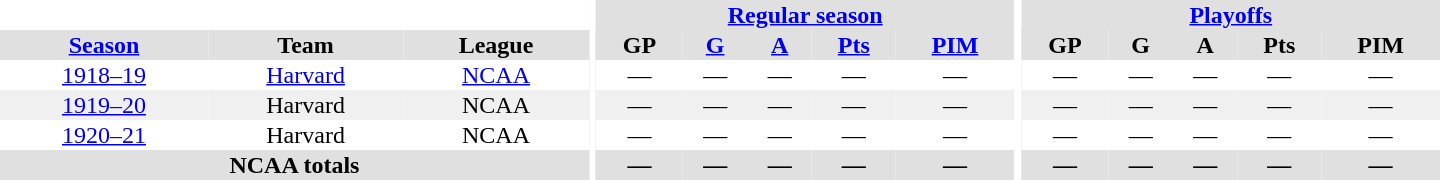<table border="0" cellpadding="1" cellspacing="0" style="text-align:center; width:60em">
<tr bgcolor="#e0e0e0">
<th colspan="3" bgcolor="#ffffff"></th>
<th rowspan="99" bgcolor="#ffffff"></th>
<th colspan="5"><a href='#'>Regular season</a></th>
<th rowspan="99" bgcolor="#ffffff"></th>
<th colspan="5"><a href='#'>Playoffs</a></th>
</tr>
<tr bgcolor="#e0e0e0">
<th><a href='#'>Season</a></th>
<th>Team</th>
<th>League</th>
<th>GP</th>
<th><a href='#'>G</a></th>
<th><a href='#'>A</a></th>
<th><a href='#'>Pts</a></th>
<th><a href='#'>PIM</a></th>
<th>GP</th>
<th>G</th>
<th>A</th>
<th>Pts</th>
<th>PIM</th>
</tr>
<tr>
<td><a href='#'>1918–19</a></td>
<td><a href='#'>Harvard</a></td>
<td><a href='#'>NCAA</a></td>
<td>—</td>
<td>—</td>
<td>—</td>
<td>—</td>
<td>—</td>
<td>—</td>
<td>—</td>
<td>—</td>
<td>—</td>
<td>—</td>
</tr>
<tr bgcolor="#f0f0f0">
<td><a href='#'>1919–20</a></td>
<td>Harvard</td>
<td>NCAA</td>
<td>—</td>
<td>—</td>
<td>—</td>
<td>—</td>
<td>—</td>
<td>—</td>
<td>—</td>
<td>—</td>
<td>—</td>
<td>—</td>
</tr>
<tr>
<td><a href='#'>1920–21</a></td>
<td>Harvard</td>
<td>NCAA</td>
<td>—</td>
<td>—</td>
<td>—</td>
<td>—</td>
<td>—</td>
<td>—</td>
<td>—</td>
<td>—</td>
<td>—</td>
<td>—</td>
</tr>
<tr bgcolor="#e0e0e0">
<th colspan="3">NCAA totals</th>
<th>—</th>
<th>—</th>
<th>—</th>
<th>—</th>
<th>—</th>
<th>—</th>
<th>—</th>
<th>—</th>
<th>—</th>
<th>—</th>
</tr>
</table>
